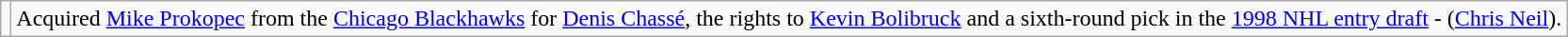<table class="wikitable">
<tr>
<td></td>
<td>Acquired <a href='#'>Mike Prokopec</a> from the <a href='#'>Chicago Blackhawks</a> for <a href='#'>Denis Chassé</a>, the rights to <a href='#'>Kevin Bolibruck</a> and a sixth-round pick in the <a href='#'>1998 NHL entry draft</a> - (<a href='#'>Chris Neil</a>).</td>
</tr>
</table>
